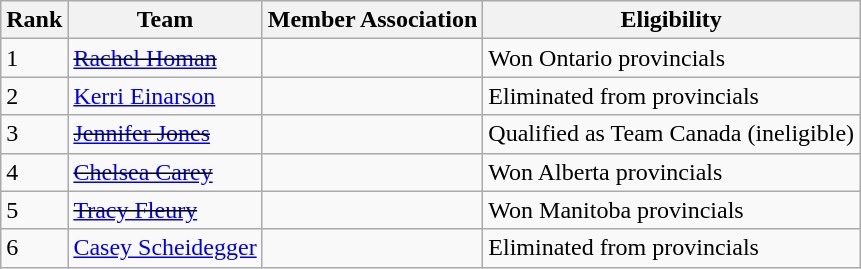<table class="wikitable">
<tr>
<th>Rank</th>
<th>Team</th>
<th>Member Association</th>
<th>Eligibility</th>
</tr>
<tr>
<td>1</td>
<td><s><a href='#'>Rachel Homan</a></s></td>
<td></td>
<td>Won Ontario provincials</td>
</tr>
<tr>
<td>2</td>
<td><a href='#'>Kerri Einarson</a></td>
<td></td>
<td>Eliminated from provincials</td>
</tr>
<tr>
<td>3</td>
<td><s><a href='#'>Jennifer Jones</a></s></td>
<td></td>
<td>Qualified as Team Canada (ineligible)</td>
</tr>
<tr>
<td>4</td>
<td><s><a href='#'>Chelsea Carey</a></s></td>
<td></td>
<td>Won Alberta provincials</td>
</tr>
<tr>
<td>5</td>
<td><s><a href='#'>Tracy Fleury</a></s></td>
<td></td>
<td>Won Manitoba provincials</td>
</tr>
<tr>
<td>6</td>
<td><a href='#'>Casey Scheidegger</a></td>
<td></td>
<td>Eliminated from provincials</td>
</tr>
</table>
